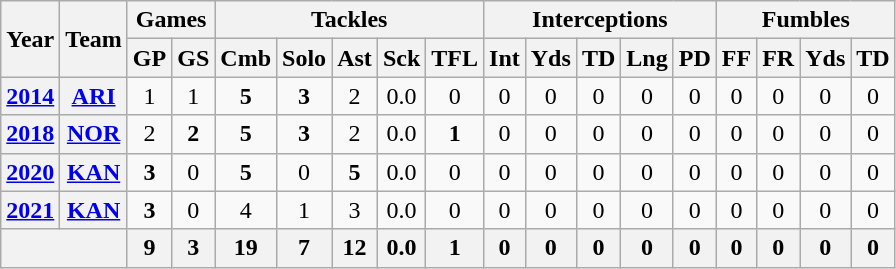<table class="wikitable" style="text-align:center">
<tr>
<th rowspan="2">Year</th>
<th rowspan="2">Team</th>
<th colspan="2">Games</th>
<th colspan="5">Tackles</th>
<th colspan="5">Interceptions</th>
<th colspan="4">Fumbles</th>
</tr>
<tr>
<th>GP</th>
<th>GS</th>
<th>Cmb</th>
<th>Solo</th>
<th>Ast</th>
<th>Sck</th>
<th>TFL</th>
<th>Int</th>
<th>Yds</th>
<th>TD</th>
<th>Lng</th>
<th>PD</th>
<th>FF</th>
<th>FR</th>
<th>Yds</th>
<th>TD</th>
</tr>
<tr>
<th><a href='#'>2014</a></th>
<th><a href='#'>ARI</a></th>
<td>1</td>
<td>1</td>
<td><strong>5</strong></td>
<td><strong>3</strong></td>
<td>2</td>
<td>0.0</td>
<td>0</td>
<td>0</td>
<td>0</td>
<td>0</td>
<td>0</td>
<td>0</td>
<td>0</td>
<td>0</td>
<td>0</td>
<td>0</td>
</tr>
<tr>
<th><a href='#'>2018</a></th>
<th><a href='#'>NOR</a></th>
<td>2</td>
<td><strong>2</strong></td>
<td><strong>5</strong></td>
<td><strong>3</strong></td>
<td>2</td>
<td>0.0</td>
<td><strong>1</strong></td>
<td>0</td>
<td>0</td>
<td>0</td>
<td>0</td>
<td>0</td>
<td>0</td>
<td>0</td>
<td>0</td>
<td>0</td>
</tr>
<tr>
<th><a href='#'>2020</a></th>
<th><a href='#'>KAN</a></th>
<td><strong>3</strong></td>
<td>0</td>
<td><strong>5</strong></td>
<td>0</td>
<td><strong>5</strong></td>
<td>0.0</td>
<td>0</td>
<td>0</td>
<td>0</td>
<td>0</td>
<td>0</td>
<td>0</td>
<td>0</td>
<td>0</td>
<td>0</td>
<td>0</td>
</tr>
<tr>
<th><a href='#'>2021</a></th>
<th><a href='#'>KAN</a></th>
<td><strong>3</strong></td>
<td>0</td>
<td>4</td>
<td>1</td>
<td>3</td>
<td>0.0</td>
<td>0</td>
<td>0</td>
<td>0</td>
<td>0</td>
<td>0</td>
<td>0</td>
<td>0</td>
<td>0</td>
<td>0</td>
<td>0</td>
</tr>
<tr>
<th colspan="2"></th>
<th>9</th>
<th>3</th>
<th>19</th>
<th>7</th>
<th>12</th>
<th>0.0</th>
<th>1</th>
<th>0</th>
<th>0</th>
<th>0</th>
<th>0</th>
<th>0</th>
<th>0</th>
<th>0</th>
<th>0</th>
<th>0</th>
</tr>
</table>
